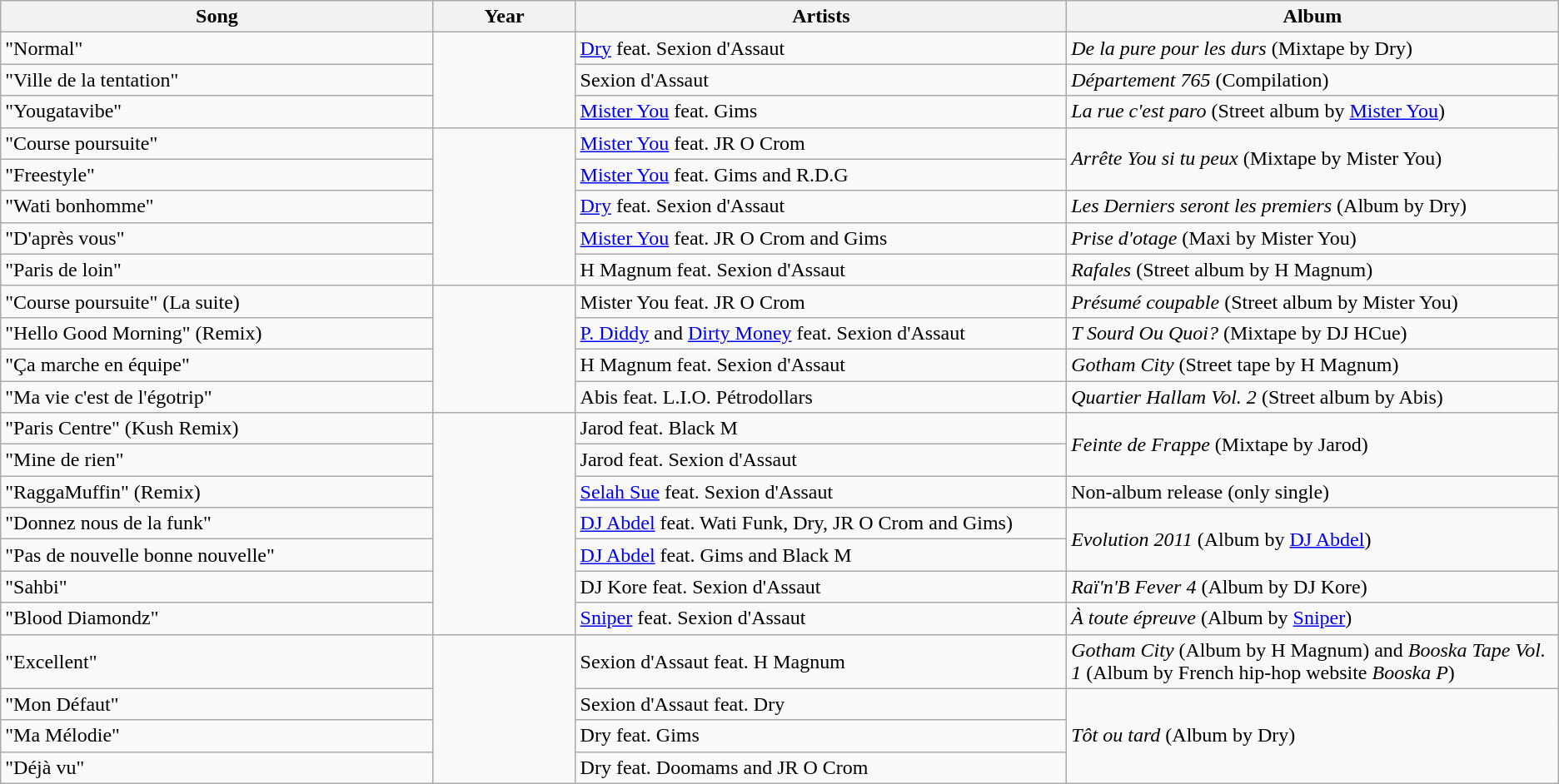<table class="wikitable">
<tr>
<th rowspan="1" width="350"><strong>Song</strong></th>
<th width="110" rowspan="1"><strong>Year</strong></th>
<th width="400" rowspan="1"><strong>Artists</strong></th>
<th width="400" rowspan="1"><strong>Album</strong></th>
</tr>
<tr>
<td>"Normal"</td>
<td width="100" rowspan="3"></td>
<td><a href='#'>Dry</a> feat. Sexion d'Assaut</td>
<td><em>De la pure pour les durs</em> (Mixtape by Dry)</td>
</tr>
<tr>
<td>"Ville de la tentation"</td>
<td>Sexion d'Assaut</td>
<td><em>Département 765</em> (Compilation)</td>
</tr>
<tr>
<td>"Yougatavibe"</td>
<td><a href='#'>Mister You</a> feat. Gims</td>
<td><em>La rue c'est paro</em> (Street album by <a href='#'>Mister You</a>)</td>
</tr>
<tr>
<td>"Course poursuite"</td>
<td width="100" rowspan="5"></td>
<td><a href='#'>Mister You</a> feat. JR O Crom</td>
<td rowspan="2"><em>Arrête You si tu peux</em> (Mixtape by Mister You)</td>
</tr>
<tr>
<td>"Freestyle"</td>
<td><a href='#'>Mister You</a> feat. Gims and R.D.G</td>
</tr>
<tr>
<td>"Wati bonhomme"</td>
<td><a href='#'>Dry</a> feat. Sexion d'Assaut</td>
<td><em>Les Derniers seront les premiers</em> (Album by Dry)</td>
</tr>
<tr>
<td>"D'après vous"</td>
<td><a href='#'>Mister You</a> feat. JR O Crom and Gims</td>
<td><em>Prise d'otage</em> (Maxi by Mister You)</td>
</tr>
<tr>
<td>"Paris de loin"</td>
<td>H Magnum feat. Sexion d'Assaut</td>
<td><em>Rafales</em> (Street album by H Magnum)</td>
</tr>
<tr>
<td>"Course poursuite" (La suite)</td>
<td width="100" rowspan="4"></td>
<td>Mister You feat. JR O Crom</td>
<td><em>Présumé coupable</em> (Street album by Mister You)</td>
</tr>
<tr>
<td>"Hello Good Morning" (Remix)</td>
<td><a href='#'>P. Diddy</a> and <a href='#'>Dirty Money</a> feat. Sexion d'Assaut</td>
<td><em>T Sourd Ou Quoi?</em> (Mixtape by DJ HCue)</td>
</tr>
<tr>
<td>"Ça marche en équipe"</td>
<td>H Magnum feat. Sexion d'Assaut</td>
<td><em>Gotham City</em> (Street tape by H Magnum)</td>
</tr>
<tr>
<td>"Ma vie c'est de l'égotrip"</td>
<td>Abis feat. L.I.O. Pétrodollars</td>
<td><em>Quartier Hallam Vol. 2</em> (Street album by Abis)</td>
</tr>
<tr>
<td>"Paris Centre" (Kush Remix)</td>
<td width="100" rowspan="7"></td>
<td>Jarod feat. Black M</td>
<td rowspan="2"><em>Feinte de Frappe</em> (Mixtape by Jarod)</td>
</tr>
<tr>
<td>"Mine de rien"</td>
<td>Jarod feat. Sexion d'Assaut</td>
</tr>
<tr>
<td>"RaggaMuffin" (Remix)</td>
<td><a href='#'>Selah Sue</a> feat. Sexion d'Assaut</td>
<td>Non-album release (only single)</td>
</tr>
<tr>
<td>"Donnez nous de la funk"</td>
<td><a href='#'>DJ Abdel</a> feat. Wati Funk, Dry, JR O Crom and Gims)</td>
<td rowspan="2"><em>Evolution 2011</em> (Album by <a href='#'>DJ Abdel</a>)</td>
</tr>
<tr>
<td>"Pas de nouvelle bonne nouvelle"</td>
<td><a href='#'>DJ Abdel</a> feat. Gims and Black M</td>
</tr>
<tr>
<td>"Sahbi"</td>
<td>DJ Kore feat. Sexion d'Assaut</td>
<td><em>Raï'n'B Fever 4</em> (Album by DJ Kore)</td>
</tr>
<tr>
<td>"Blood Diamondz"</td>
<td><a href='#'>Sniper</a> feat. Sexion d'Assaut</td>
<td><em>À toute épreuve</em> (Album by <a href='#'>Sniper</a>)</td>
</tr>
<tr>
<td>"Excellent"</td>
<td width="100" rowspan="4"></td>
<td>Sexion d'Assaut feat. H Magnum</td>
<td><em>Gotham City</em> (Album by H Magnum) and <em>Booska Tape Vol. 1</em> (Album by French hip-hop website <em>Booska P</em>)</td>
</tr>
<tr>
<td>"Mon Défaut"</td>
<td>Sexion d'Assaut feat. Dry</td>
<td rowspan="3"><em>Tôt ou tard</em> (Album by Dry)</td>
</tr>
<tr>
<td>"Ma Mélodie"</td>
<td>Dry feat. Gims</td>
</tr>
<tr>
<td>"Déjà vu"</td>
<td>Dry feat. Doomams and JR O Crom</td>
</tr>
</table>
